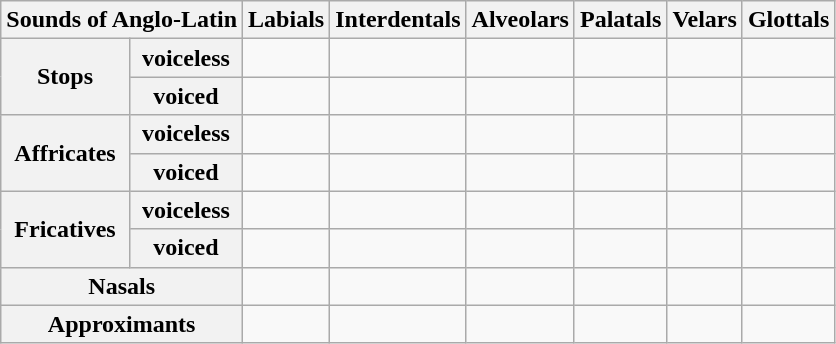<table class="wikitable">
<tr>
<th colspan="2">Sounds of Anglo-Latin</th>
<th>Labials</th>
<th>Interdentals</th>
<th>Alveolars</th>
<th>Palatals</th>
<th>Velars</th>
<th>Glottals</th>
</tr>
<tr>
<th rowspan="2">Stops</th>
<th>voiceless</th>
<td></td>
<td></td>
<td></td>
<td></td>
<td></td>
<td></td>
</tr>
<tr>
<th>voiced</th>
<td></td>
<td></td>
<td></td>
<td></td>
<td></td>
<td></td>
</tr>
<tr>
<th rowspan="2">Affricates</th>
<th>voiceless</th>
<td></td>
<td></td>
<td></td>
<td></td>
<td></td>
<td></td>
</tr>
<tr>
<th>voiced</th>
<td></td>
<td></td>
<td></td>
<td></td>
<td></td>
<td></td>
</tr>
<tr>
<th rowspan="2">Fricatives</th>
<th>voiceless</th>
<td></td>
<td></td>
<td></td>
<td></td>
<td></td>
<td></td>
</tr>
<tr>
<th>voiced</th>
<td></td>
<td></td>
<td></td>
<td></td>
<td></td>
<td></td>
</tr>
<tr>
<th colspan="2">Nasals</th>
<td></td>
<td></td>
<td></td>
<td></td>
<td></td>
<td></td>
</tr>
<tr>
<th colspan="2">Approximants</th>
<td></td>
<td></td>
<td><br> </td>
<td></td>
<td></td>
<td></td>
</tr>
</table>
